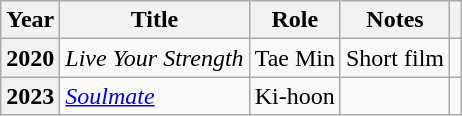<table class="wikitable plainrowheaders sortable">
<tr>
<th scope="col">Year</th>
<th scope="col">Title</th>
<th scope="col">Role</th>
<th scope="col">Notes</th>
<th scope="col" class="unsortable"></th>
</tr>
<tr>
<th scope="row">2020</th>
<td><em>Live Your Strength</em></td>
<td>Tae Min</td>
<td>Short film</td>
<td style="text-align:center"></td>
</tr>
<tr>
<th scope="row">2023</th>
<td><em><a href='#'>Soulmate</a></em></td>
<td>Ki-hoon</td>
<td></td>
<td style="text-align:center"></td>
</tr>
</table>
